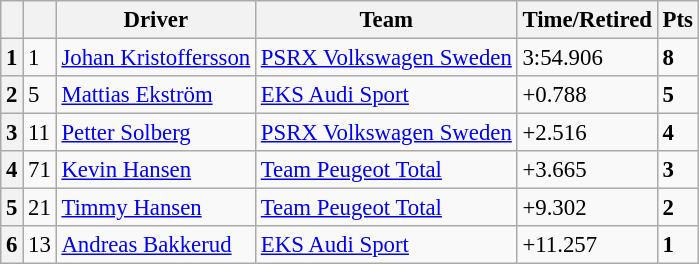<table class=wikitable style="font-size:95%">
<tr>
<th></th>
<th></th>
<th>Driver</th>
<th>Team</th>
<th>Time/Retired</th>
<th>Pts</th>
</tr>
<tr>
<th>1</th>
<td>1</td>
<td> <a href='#'>Johan Kristoffersson</a></td>
<td><a href='#'>PSRX Volkswagen Sweden</a></td>
<td>3:54.906</td>
<td><strong>8</strong></td>
</tr>
<tr>
<th>2</th>
<td>5</td>
<td> <a href='#'>Mattias Ekström</a></td>
<td><a href='#'>EKS Audi Sport</a></td>
<td>+0.788</td>
<td><strong>5</strong></td>
</tr>
<tr>
<th>3</th>
<td>11</td>
<td> <a href='#'>Petter Solberg</a></td>
<td><a href='#'>PSRX Volkswagen Sweden</a></td>
<td>+2.516</td>
<td><strong>4</strong></td>
</tr>
<tr>
<th>4</th>
<td>71</td>
<td> <a href='#'>Kevin Hansen</a></td>
<td><a href='#'>Team Peugeot Total</a></td>
<td>+3.665</td>
<td><strong>3</strong></td>
</tr>
<tr>
<th>5</th>
<td>21</td>
<td> <a href='#'>Timmy Hansen</a></td>
<td><a href='#'>Team Peugeot Total</a></td>
<td>+9.302</td>
<td><strong>2</strong></td>
</tr>
<tr>
<th>6</th>
<td>13</td>
<td> <a href='#'>Andreas Bakkerud</a></td>
<td><a href='#'>EKS Audi Sport</a></td>
<td>+11.257</td>
<td><strong>1</strong></td>
</tr>
</table>
